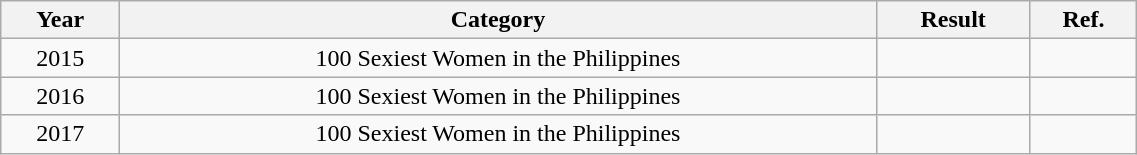<table class="wikitable sortable"  style="text-align:center; width:60%;">
<tr>
<th>Year</th>
<th>Category</th>
<th>Result</th>
<th>Ref.</th>
</tr>
<tr>
<td>2015</td>
<td>100 Sexiest Women in the Philippines</td>
<td></td>
<td></td>
</tr>
<tr>
<td>2016</td>
<td>100 Sexiest Women in the Philippines</td>
<td></td>
<td></td>
</tr>
<tr>
<td>2017</td>
<td>100 Sexiest Women in the Philippines</td>
<td></td>
<td></td>
</tr>
</table>
